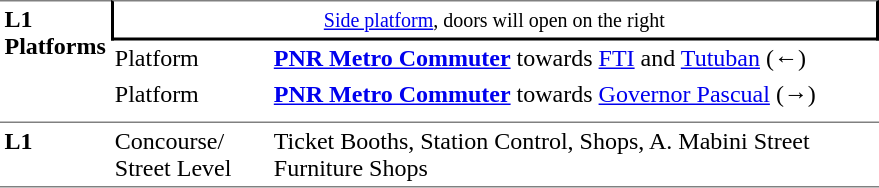<table border=0 cellspacing=0 cellpadding=3>
<tr>
<td style="border-top:solid 1px gray;border-bottom:solid 1px gray;" rowspan=4 valign=top><strong>L1<br>Platforms</strong></td>
<td style="border-top:solid 1px gray;border-right:solid 2px black;border-left:solid 2px black;border-bottom:solid 2px black;text-align:center;" colspan=2><small><a href='#'>Side platform</a>, doors will open on the right</small></td>
</tr>
<tr>
<td>Platform</td>
<td><a href='#'><span><strong>PNR Metro Commuter</strong></span></a> towards <a href='#'>FTI</a> and <a href='#'>Tutuban</a> (←)</td>
</tr>
<tr>
<td>Platform</td>
<td><a href='#'><span><strong>PNR Metro Commuter</strong></span></a> towards <a href='#'>Governor Pascual</a> (→)</td>
</tr>
<tr>
<td style="border-top:solid 0px black;border-right:solid 0px black;border-left:solid 0px black;border-bottom:solid 1px gray;" colspan=2></td>
</tr>
<tr>
<td style="border-bottom:solid 1px gray;" width=50 valign=top><strong>L1</strong></td>
<td style="border-bottom:solid 1px gray;" width=100 valign=top>Concourse/<br>Street Level</td>
<td style="border-bottom:solid 1px gray;" width=400 valign=top>Ticket Booths, Station Control, Shops, A. Mabini Street Furniture Shops</td>
</tr>
</table>
